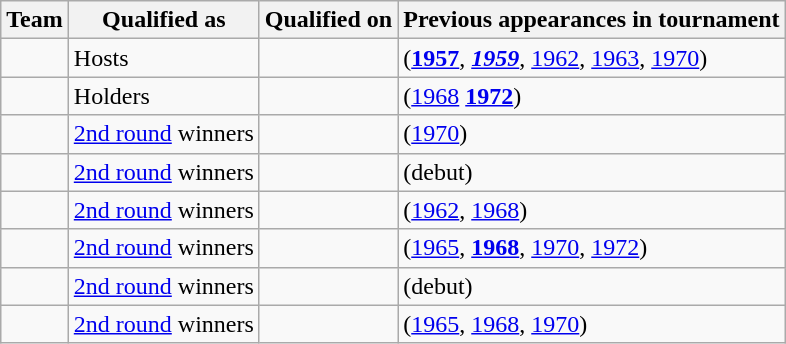<table class="wikitable sortable" style="text-align:left;">
<tr>
<th>Team</th>
<th>Qualified as</th>
<th>Qualified on</th>
<th>Previous appearances in tournament</th>
</tr>
<tr>
<td></td>
<td>Hosts</td>
<td></td>
<td> (<strong><a href='#'>1957</a></strong>, <strong><em><a href='#'>1959</a></em></strong>, <a href='#'>1962</a>, <a href='#'>1963</a>, <a href='#'>1970</a>)</td>
</tr>
<tr>
<td></td>
<td>Holders</td>
<td></td>
<td> (<a href='#'>1968</a> <strong><a href='#'>1972</a></strong>)</td>
</tr>
<tr>
<td></td>
<td><a href='#'>2nd round</a> winners</td>
<td></td>
<td> (<a href='#'>1970</a>)</td>
</tr>
<tr>
<td></td>
<td><a href='#'>2nd round</a> winners</td>
<td></td>
<td> (debut)</td>
</tr>
<tr>
<td></td>
<td><a href='#'>2nd round</a> winners</td>
<td></td>
<td> (<a href='#'>1962</a>, <a href='#'>1968</a>)</td>
</tr>
<tr>
<td></td>
<td><a href='#'>2nd round</a> winners</td>
<td></td>
<td> (<a href='#'>1965</a>, <strong><a href='#'>1968</a></strong>, <a href='#'>1970</a>, <a href='#'>1972</a>)</td>
</tr>
<tr>
<td></td>
<td><a href='#'>2nd round</a> winners</td>
<td></td>
<td> (debut)</td>
</tr>
<tr>
<td></td>
<td><a href='#'>2nd round</a> winners</td>
<td></td>
<td> (<a href='#'>1965</a>, <a href='#'>1968</a>, <a href='#'>1970</a>)</td>
</tr>
</table>
